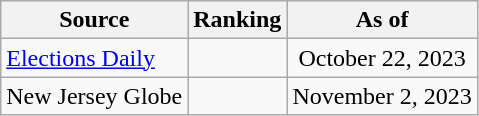<table class="wikitable" style="text-align:center">
<tr>
<th>Source</th>
<th>Ranking</th>
<th>As of</th>
</tr>
<tr>
<td align=left><a href='#'>Elections Daily</a></td>
<td></td>
<td>October 22, 2023</td>
</tr>
<tr>
<td align=left>New Jersey Globe</td>
<td></td>
<td>November 2, 2023</td>
</tr>
</table>
